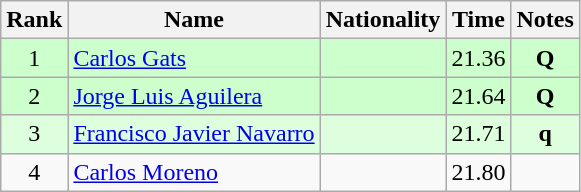<table class="wikitable sortable" style="text-align:center">
<tr>
<th>Rank</th>
<th>Name</th>
<th>Nationality</th>
<th>Time</th>
<th>Notes</th>
</tr>
<tr bgcolor=ccffcc>
<td align=center>1</td>
<td align=left><a href='#'>Carlos Gats</a></td>
<td align=left></td>
<td>21.36</td>
<td><strong>Q</strong></td>
</tr>
<tr bgcolor=ccffcc>
<td align=center>2</td>
<td align=left><a href='#'>Jorge Luis Aguilera</a></td>
<td align=left></td>
<td>21.64</td>
<td><strong>Q</strong></td>
</tr>
<tr bgcolor=ddffdd>
<td align=center>3</td>
<td align=left><a href='#'>Francisco Javier Navarro</a></td>
<td align=left></td>
<td>21.71</td>
<td><strong>q</strong></td>
</tr>
<tr>
<td align=center>4</td>
<td align=left><a href='#'>Carlos Moreno</a></td>
<td align=left></td>
<td>21.80</td>
<td></td>
</tr>
</table>
